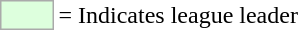<table>
<tr>
<td style="background:#DDFFDD; border:1px solid #aaa; width:2em;"></td>
<td>= Indicates league leader</td>
</tr>
</table>
